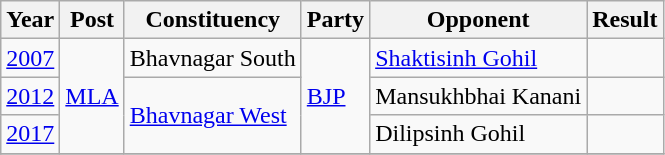<table class="wikitable sortable">
<tr>
<th>Year</th>
<th>Post</th>
<th>Constituency</th>
<th>Party</th>
<th>Opponent</th>
<th>Result</th>
</tr>
<tr>
<td><a href='#'>2007</a></td>
<td rowspan=3><a href='#'>MLA</a></td>
<td>Bhavnagar South</td>
<td rowspan=3><a href='#'>BJP</a></td>
<td><a href='#'>Shaktisinh Gohil</a></td>
<td></td>
</tr>
<tr>
<td><a href='#'>2012</a></td>
<td rowspan=2><a href='#'>Bhavnagar West</a></td>
<td>Mansukhbhai Kanani</td>
<td></td>
</tr>
<tr>
<td><a href='#'>2017</a></td>
<td>Dilipsinh Gohil</td>
<td></td>
</tr>
<tr>
</tr>
</table>
